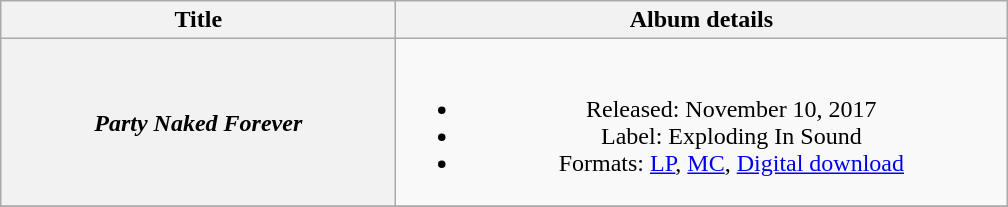<table class="wikitable plainrowheaders" style="text-align:center;">
<tr>
<th scope="col" rowspan="1" style="width:16em;">Title</th>
<th scope="col" rowspan="1" style="width:25em;">Album details</th>
</tr>
<tr>
<th scope="row"><em>Party Naked Forever</em></th>
<td><br><ul><li>Released: November 10, 2017</li><li>Label: Exploding In Sound</li><li>Formats: <a href='#'>LP</a>, <a href='#'>MC</a>, <a href='#'>Digital download</a></li></ul></td>
</tr>
<tr>
</tr>
</table>
